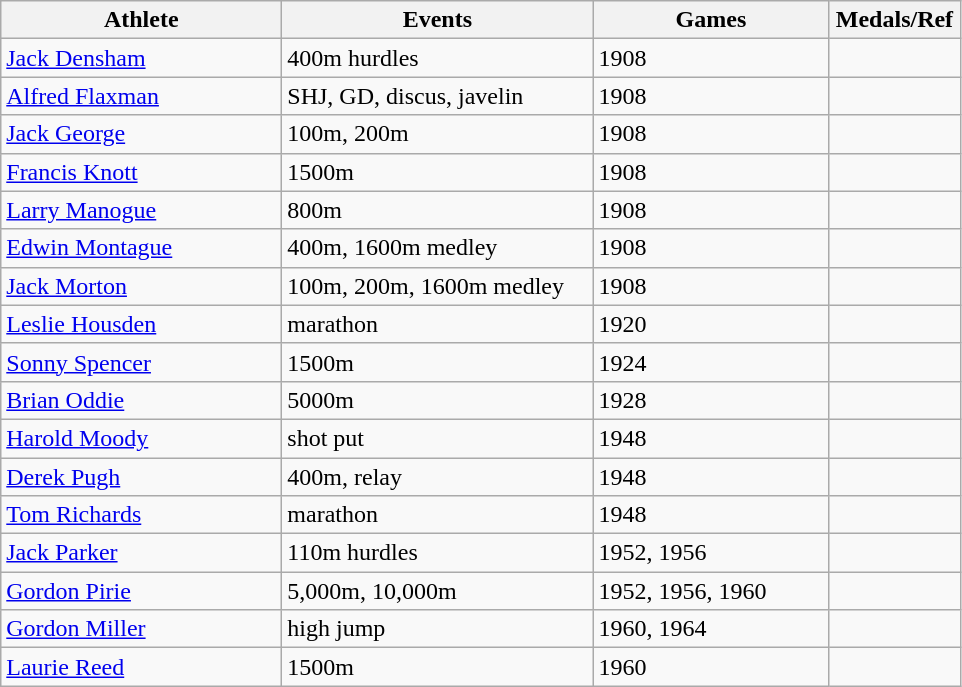<table class="wikitable">
<tr>
<th width=180>Athlete</th>
<th width=200>Events</th>
<th width=150>Games</th>
<th width=80>Medals/Ref</th>
</tr>
<tr>
<td><a href='#'>Jack Densham</a></td>
<td>400m hurdles</td>
<td>1908</td>
<td></td>
</tr>
<tr>
<td><a href='#'>Alfred Flaxman</a></td>
<td>SHJ, GD, discus, javelin</td>
<td>1908</td>
<td></td>
</tr>
<tr>
<td><a href='#'>Jack George</a></td>
<td>100m, 200m</td>
<td>1908</td>
<td></td>
</tr>
<tr>
<td><a href='#'>Francis Knott</a></td>
<td>1500m</td>
<td>1908</td>
<td></td>
</tr>
<tr>
<td> <a href='#'>Larry Manogue</a></td>
<td>800m</td>
<td>1908</td>
<td></td>
</tr>
<tr>
<td><a href='#'>Edwin Montague</a></td>
<td>400m, 1600m medley</td>
<td>1908</td>
<td></td>
</tr>
<tr>
<td><a href='#'>Jack Morton</a></td>
<td>100m, 200m, 1600m medley</td>
<td>1908</td>
<td></td>
</tr>
<tr>
<td><a href='#'>Leslie Housden</a></td>
<td>marathon</td>
<td>1920</td>
<td></td>
</tr>
<tr>
<td><a href='#'>Sonny Spencer</a></td>
<td>1500m</td>
<td>1924</td>
<td></td>
</tr>
<tr>
<td><a href='#'>Brian Oddie</a></td>
<td>5000m</td>
<td>1928</td>
<td></td>
</tr>
<tr>
<td><a href='#'>Harold Moody</a></td>
<td>shot put</td>
<td>1948</td>
<td></td>
</tr>
<tr>
<td><a href='#'>Derek Pugh</a></td>
<td>400m,  relay</td>
<td>1948</td>
<td></td>
</tr>
<tr>
<td> <a href='#'>Tom Richards</a></td>
<td>marathon</td>
<td>1948</td>
<td></td>
</tr>
<tr>
<td><a href='#'>Jack Parker</a></td>
<td>110m hurdles</td>
<td>1952, 1956</td>
<td></td>
</tr>
<tr>
<td><a href='#'>Gordon Pirie</a></td>
<td>5,000m, 10,000m</td>
<td>1952, 1956, 1960</td>
<td></td>
</tr>
<tr>
<td><a href='#'>Gordon Miller</a></td>
<td>high jump</td>
<td>1960, 1964</td>
<td></td>
</tr>
<tr>
<td><a href='#'>Laurie Reed</a></td>
<td>1500m</td>
<td>1960</td>
<td></td>
</tr>
</table>
